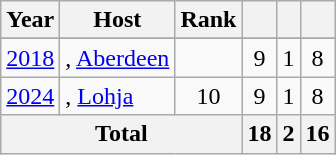<table class=wikitable>
<tr>
<th>Year</th>
<th>Host</th>
<th>Rank</th>
<th></th>
<th></th>
<th></th>
</tr>
<tr align=cente>
</tr>
<tr align=center>
<td><a href='#'>2018</a></td>
<td align=left>, <a href='#'>Aberdeen</a></td>
<td></td>
<td>9</td>
<td>1</td>
<td>8</td>
</tr>
<tr align=center>
<td><a href='#'>2024</a></td>
<td align=left>, <a href='#'>Lohja</a></td>
<td>10</td>
<td>9</td>
<td>1</td>
<td>8</td>
</tr>
<tr align=center>
<th colspan=3>Total</th>
<th>18</th>
<th>2</th>
<th>16</th>
</tr>
</table>
